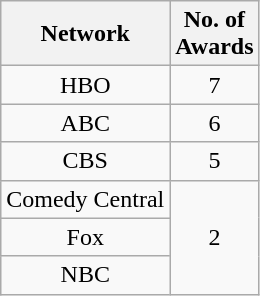<table class="wikitable">
<tr>
<th>Network</th>
<th>No. of<br>Awards</th>
</tr>
<tr style="text-align:center">
<td>HBO</td>
<td>7</td>
</tr>
<tr style="text-align:center">
<td>ABC</td>
<td>6</td>
</tr>
<tr style="text-align:center">
<td>CBS</td>
<td>5</td>
</tr>
<tr style="text-align:center">
<td>Comedy Central</td>
<td rowspan="3">2</td>
</tr>
<tr style="text-align:center">
<td>Fox</td>
</tr>
<tr style="text-align:center">
<td>NBC</td>
</tr>
</table>
